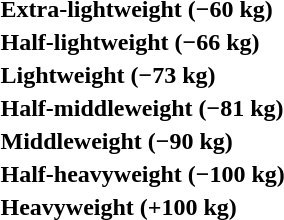<table>
<tr>
<th rowspan=2 style="text-align:left;">Extra-lightweight (−60 kg)</th>
<td rowspan=2></td>
<td rowspan=2></td>
<td></td>
</tr>
<tr>
<td></td>
</tr>
<tr>
<th rowspan=2 style="text-align:left;">Half-lightweight (−66 kg)</th>
<td rowspan=2></td>
<td rowspan=2></td>
<td></td>
</tr>
<tr>
<td></td>
</tr>
<tr>
<th rowspan=2 style="text-align:left;">Lightweight (−73 kg)</th>
<td rowspan=2></td>
<td rowspan=2></td>
<td></td>
</tr>
<tr>
<td></td>
</tr>
<tr>
<th rowspan=2 style="text-align:left;">Half-middleweight (−81 kg)</th>
<td rowspan=2></td>
<td rowspan=2></td>
<td></td>
</tr>
<tr>
<td></td>
</tr>
<tr>
<th rowspan=2 style="text-align:left;">Middleweight (−90 kg)</th>
<td rowspan=2></td>
<td rowspan=2></td>
<td></td>
</tr>
<tr>
<td></td>
</tr>
<tr>
<th rowspan=2 style="text-align:left;">Half-heavyweight (−100 kg)</th>
<td rowspan=2></td>
<td rowspan=2></td>
<td></td>
</tr>
<tr>
<td></td>
</tr>
<tr>
<th rowspan=2 style="text-align:left;">Heavyweight (+100 kg)</th>
<td rowspan=2></td>
<td rowspan=2></td>
<td></td>
</tr>
<tr>
<td></td>
</tr>
</table>
